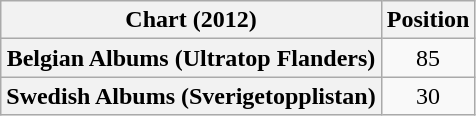<table class="wikitable sortable plainrowheaders">
<tr>
<th scope="col">Chart (2012)</th>
<th scope="col">Position</th>
</tr>
<tr>
<th scope="row">Belgian Albums (Ultratop Flanders)</th>
<td align="center">85</td>
</tr>
<tr>
<th scope="row">Swedish Albums (Sverigetopplistan)</th>
<td style="text-align:center;">30</td>
</tr>
</table>
